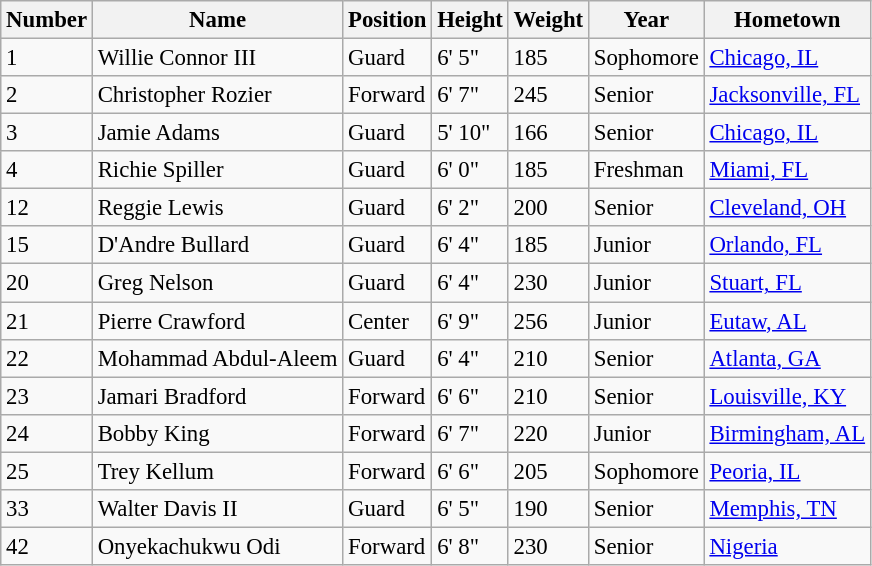<table class="wikitable sortable" style="font-size: 95%;">
<tr>
<th>Number</th>
<th>Name</th>
<th>Position</th>
<th>Height</th>
<th>Weight</th>
<th>Year</th>
<th>Hometown</th>
</tr>
<tr>
<td>1</td>
<td>Willie Connor III</td>
<td>Guard</td>
<td>6' 5"</td>
<td>185</td>
<td>Sophomore</td>
<td><a href='#'>Chicago, IL</a></td>
</tr>
<tr>
<td>2</td>
<td>Christopher Rozier</td>
<td>Forward</td>
<td>6' 7"</td>
<td>245</td>
<td>Senior</td>
<td><a href='#'>Jacksonville, FL</a></td>
</tr>
<tr>
<td>3</td>
<td>Jamie Adams</td>
<td>Guard</td>
<td>5' 10"</td>
<td>166</td>
<td>Senior</td>
<td><a href='#'>Chicago, IL</a></td>
</tr>
<tr>
<td>4</td>
<td>Richie Spiller</td>
<td>Guard</td>
<td>6' 0"</td>
<td>185</td>
<td>Freshman</td>
<td><a href='#'>Miami, FL</a></td>
</tr>
<tr>
<td>12</td>
<td>Reggie Lewis</td>
<td>Guard</td>
<td>6' 2"</td>
<td>200</td>
<td>Senior</td>
<td><a href='#'>Cleveland, OH</a></td>
</tr>
<tr>
<td>15</td>
<td>D'Andre Bullard</td>
<td>Guard</td>
<td>6' 4"</td>
<td>185</td>
<td>Junior</td>
<td><a href='#'>Orlando, FL</a></td>
</tr>
<tr>
<td>20</td>
<td>Greg Nelson</td>
<td>Guard</td>
<td>6' 4"</td>
<td>230</td>
<td>Junior</td>
<td><a href='#'>Stuart, FL</a></td>
</tr>
<tr>
<td>21</td>
<td>Pierre Crawford</td>
<td>Center</td>
<td>6' 9"</td>
<td>256</td>
<td>Junior</td>
<td><a href='#'>Eutaw, AL</a></td>
</tr>
<tr>
<td>22</td>
<td>Mohammad Abdul-Aleem</td>
<td>Guard</td>
<td>6' 4"</td>
<td>210</td>
<td>Senior</td>
<td><a href='#'>Atlanta, GA</a></td>
</tr>
<tr>
<td>23</td>
<td>Jamari Bradford</td>
<td>Forward</td>
<td>6' 6"</td>
<td>210</td>
<td>Senior</td>
<td><a href='#'>Louisville, KY</a></td>
</tr>
<tr>
<td>24</td>
<td>Bobby King</td>
<td>Forward</td>
<td>6' 7"</td>
<td>220</td>
<td>Junior</td>
<td><a href='#'>Birmingham, AL</a></td>
</tr>
<tr>
<td>25</td>
<td>Trey Kellum</td>
<td>Forward</td>
<td>6' 6"</td>
<td>205</td>
<td>Sophomore</td>
<td><a href='#'>Peoria, IL</a></td>
</tr>
<tr>
<td>33</td>
<td>Walter Davis II</td>
<td>Guard</td>
<td>6' 5"</td>
<td>190</td>
<td>Senior</td>
<td><a href='#'>Memphis, TN</a></td>
</tr>
<tr>
<td>42</td>
<td>Onyekachukwu Odi</td>
<td>Forward</td>
<td>6' 8"</td>
<td>230</td>
<td>Senior</td>
<td><a href='#'>Nigeria</a></td>
</tr>
</table>
